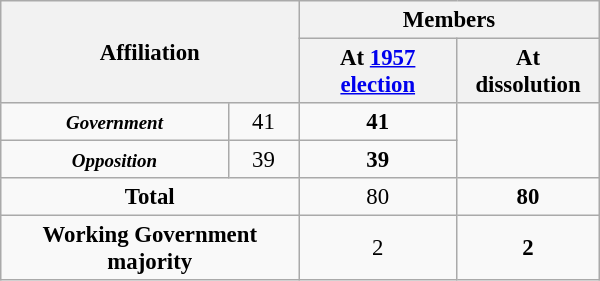<table class="wikitable" border="1" style="font-size:95%; width:300pt; text-align:center">
<tr>
<th colspan="2" rowspan="2" style="text-align:center;vertical-align:middle; ">Affiliation</th>
<th colspan="2" style="vertical-align:top;">Members</th>
</tr>
<tr>
<th>At <a href='#'>1957 election</a></th>
<th>At dissolution</th>
</tr>
<tr>
<td> <small><strong><em>Government</em></strong></small></td>
<td>41</td>
<td><strong>41</strong></td>
</tr>
<tr>
<td> <small><strong><em>Opposition</em></strong></small></td>
<td>39</td>
<td><strong>39</strong></td>
</tr>
<tr>
<td colspan="2" rowspan="1"><strong>Total</strong><br></td>
<td>80</td>
<td><strong>80</strong></td>
</tr>
<tr>
<td colspan="2" rowspan="1"><strong>Working Government majority</strong></td>
<td>2</td>
<td><strong>2</strong></td>
</tr>
</table>
